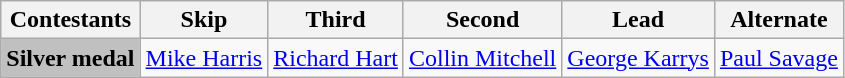<table class="wikitable">
<tr>
<th>Contestants</th>
<th>Skip</th>
<th>Third</th>
<th>Second</th>
<th>Lead</th>
<th>Alternate</th>
</tr>
<tr>
<td bgcolor="silver"><strong>Silver medal</strong></td>
<td><a href='#'>Mike Harris</a></td>
<td><a href='#'>Richard Hart</a></td>
<td><a href='#'>Collin Mitchell</a></td>
<td><a href='#'>George Karrys</a></td>
<td><a href='#'>Paul Savage</a></td>
</tr>
</table>
